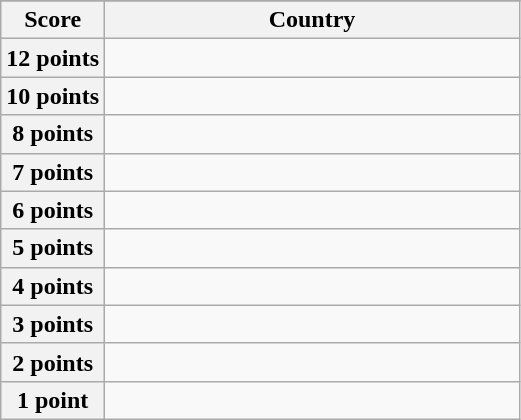<table class="wikitable">
<tr>
</tr>
<tr>
<th scope="col" width="20%">Score</th>
<th scope="col">Country</th>
</tr>
<tr>
<th scope="row">12 points</th>
<td></td>
</tr>
<tr>
<th scope="row">10 points</th>
<td></td>
</tr>
<tr>
<th scope="row">8 points</th>
<td></td>
</tr>
<tr>
<th scope="row">7 points</th>
<td></td>
</tr>
<tr>
<th scope="row">6 points</th>
<td></td>
</tr>
<tr>
<th scope="row">5 points</th>
<td></td>
</tr>
<tr>
<th scope="row">4 points</th>
<td></td>
</tr>
<tr>
<th scope="row">3 points</th>
<td></td>
</tr>
<tr>
<th scope="row">2 points</th>
<td></td>
</tr>
<tr>
<th scope="row">1 point</th>
<td></td>
</tr>
</table>
